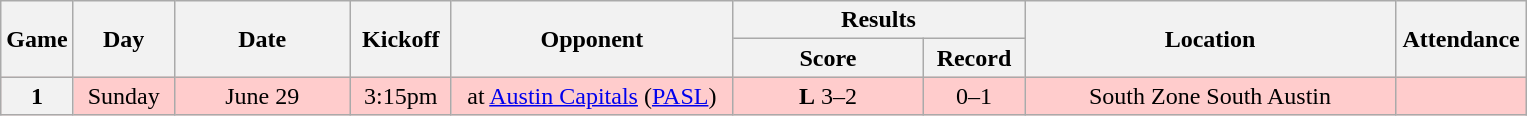<table class="wikitable">
<tr>
<th rowspan="2" width="40">Game</th>
<th rowspan="2" width="60">Day</th>
<th rowspan="2" width="110">Date</th>
<th rowspan="2" width="60">Kickoff</th>
<th rowspan="2" width="180">Opponent</th>
<th colspan="2" width="180">Results</th>
<th rowspan="2" width="240">Location</th>
<th rowspan="2" width="80">Attendance</th>
</tr>
<tr>
<th width="120">Score</th>
<th width="60">Record</th>
</tr>
<tr align="center" bgcolor="#FFCCCC">
<th>1</th>
<td>Sunday</td>
<td>June 29</td>
<td>3:15pm</td>
<td>at <a href='#'>Austin Capitals</a> (<a href='#'>PASL</a>)</td>
<td><strong>L</strong> 3–2</td>
<td>0–1</td>
<td>South Zone South Austin</td>
<td></td>
</tr>
</table>
